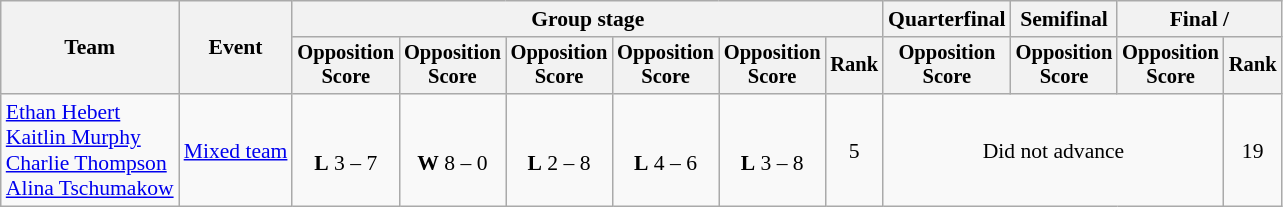<table class="wikitable" style="font-size:90%">
<tr>
<th rowspan=2>Team</th>
<th rowspan=2>Event</th>
<th colspan=6>Group stage</th>
<th>Quarterfinal</th>
<th>Semifinal</th>
<th colspan=2>Final / </th>
</tr>
<tr style="font-size:95%">
<th>Opposition<br>Score</th>
<th>Opposition<br>Score</th>
<th>Opposition<br>Score</th>
<th>Opposition<br>Score</th>
<th>Opposition<br>Score</th>
<th>Rank</th>
<th>Opposition<br>Score</th>
<th>Opposition<br>Score</th>
<th>Opposition<br>Score</th>
<th>Rank</th>
</tr>
<tr align=center>
<td align=left><a href='#'>Ethan Hebert</a><br><a href='#'>Kaitlin Murphy</a><br><a href='#'>Charlie Thompson</a><br><a href='#'>Alina Tschumakow</a><br></td>
<td align=left><a href='#'>Mixed team</a></td>
<td><br><strong>L</strong> 3 – 7</td>
<td><br><strong>W</strong> 8 – 0</td>
<td><br><strong>L</strong> 2 – 8</td>
<td><br><strong>L</strong> 4 – 6</td>
<td><br><strong>L</strong> 3 – 8</td>
<td>5</td>
<td align=center colspan=3>Did not advance</td>
<td>19</td>
</tr>
</table>
